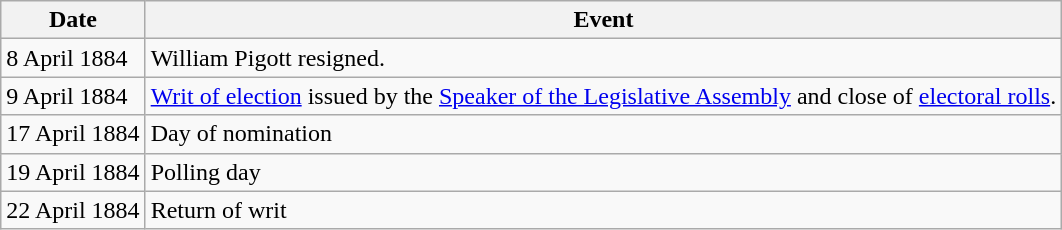<table class="wikitable">
<tr>
<th>Date</th>
<th>Event</th>
</tr>
<tr>
<td>8 April 1884</td>
<td>William Pigott resigned.</td>
</tr>
<tr>
<td>9 April 1884</td>
<td><a href='#'>Writ of election</a> issued by the <a href='#'>Speaker of the Legislative Assembly</a> and close of <a href='#'>electoral rolls</a>.</td>
</tr>
<tr>
<td>17 April 1884</td>
<td>Day of nomination</td>
</tr>
<tr>
<td>19 April 1884</td>
<td>Polling day</td>
</tr>
<tr>
<td>22 April 1884</td>
<td>Return of writ</td>
</tr>
</table>
